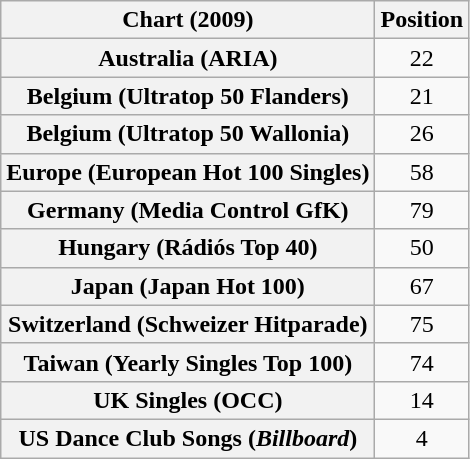<table class="wikitable sortable plainrowheaders" style="text-align:center">
<tr>
<th scope="col">Chart (2009)</th>
<th scope="col">Position</th>
</tr>
<tr>
<th scope="row">Australia (ARIA)</th>
<td>22</td>
</tr>
<tr>
<th scope="row">Belgium (Ultratop 50 Flanders)</th>
<td>21</td>
</tr>
<tr>
<th scope="row">Belgium (Ultratop 50 Wallonia)</th>
<td>26</td>
</tr>
<tr>
<th scope="row">Europe (European Hot 100 Singles)</th>
<td>58</td>
</tr>
<tr>
<th scope="row">Germany (Media Control GfK)</th>
<td>79</td>
</tr>
<tr>
<th scope="row">Hungary (Rádiós Top 40)</th>
<td>50</td>
</tr>
<tr>
<th scope="row">Japan (Japan Hot 100)</th>
<td>67</td>
</tr>
<tr>
<th scope="row">Switzerland (Schweizer Hitparade)</th>
<td>75</td>
</tr>
<tr>
<th scope="row">Taiwan (Yearly Singles Top 100)</th>
<td>74</td>
</tr>
<tr>
<th scope="row">UK Singles (OCC)</th>
<td>14</td>
</tr>
<tr>
<th scope="row">US Dance Club Songs (<em>Billboard</em>)</th>
<td>4</td>
</tr>
</table>
